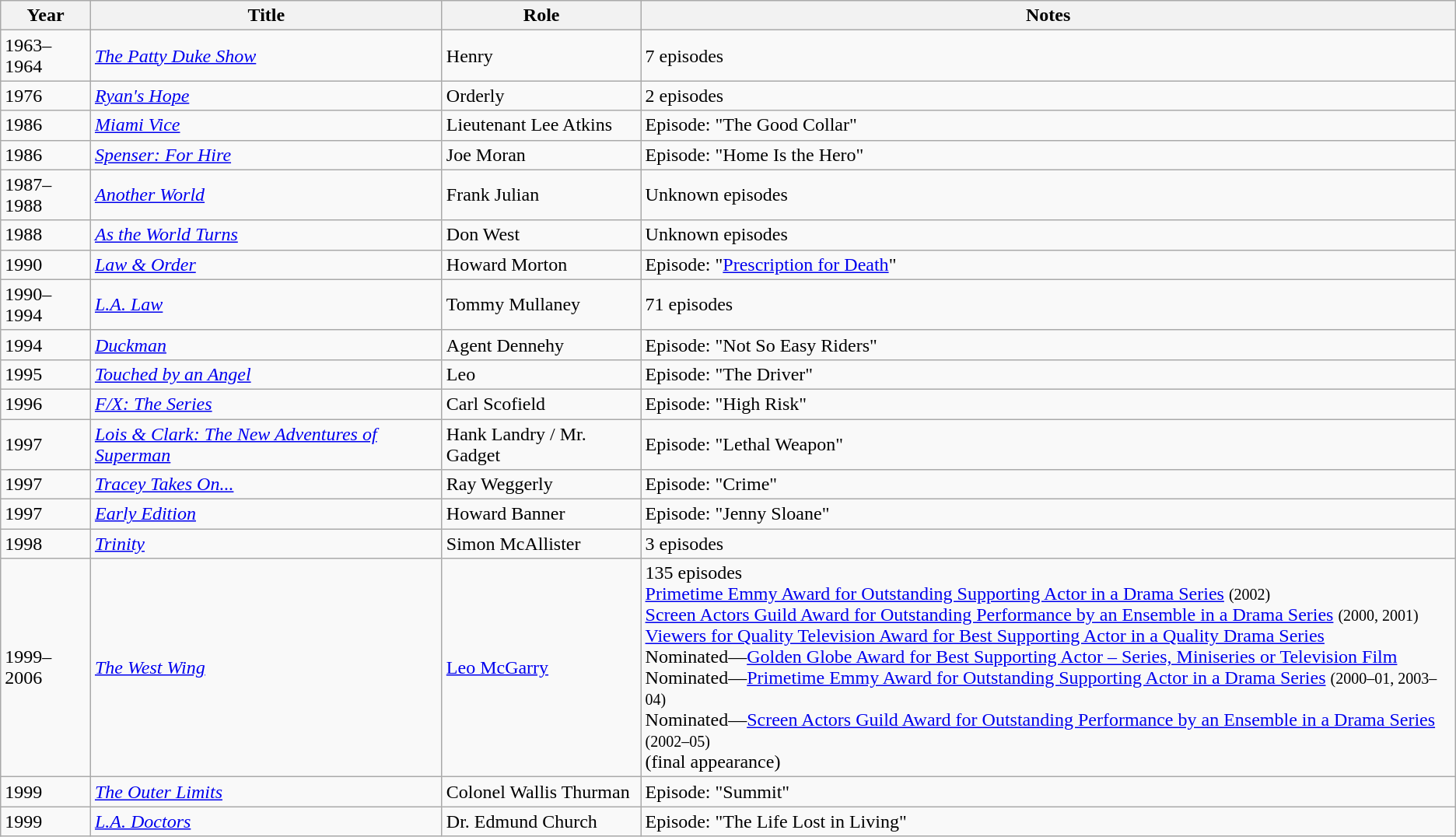<table class="wikitable sortable">
<tr>
<th>Year</th>
<th>Title</th>
<th>Role</th>
<th>Notes</th>
</tr>
<tr>
<td>1963–1964</td>
<td><em><a href='#'>The Patty Duke Show</a></em></td>
<td>Henry</td>
<td>7 episodes</td>
</tr>
<tr>
<td>1976</td>
<td><em><a href='#'>Ryan's Hope</a></em></td>
<td>Orderly</td>
<td>2 episodes</td>
</tr>
<tr>
<td>1986</td>
<td><em><a href='#'>Miami Vice</a></em></td>
<td>Lieutenant Lee Atkins</td>
<td>Episode: "The Good Collar"</td>
</tr>
<tr>
<td>1986</td>
<td><em><a href='#'>Spenser: For Hire</a></em></td>
<td>Joe Moran</td>
<td>Episode: "Home Is the Hero"</td>
</tr>
<tr>
<td>1987–1988</td>
<td><em><a href='#'>Another World</a></em></td>
<td>Frank Julian</td>
<td>Unknown episodes</td>
</tr>
<tr>
<td>1988</td>
<td><em><a href='#'>As the World Turns</a></em></td>
<td>Don West</td>
<td>Unknown episodes</td>
</tr>
<tr>
<td>1990</td>
<td><em><a href='#'>Law & Order</a></em></td>
<td>Howard Morton</td>
<td>Episode: "<a href='#'>Prescription for Death</a>"</td>
</tr>
<tr>
<td>1990–1994</td>
<td><em><a href='#'>L.A. Law</a></em></td>
<td>Tommy Mullaney</td>
<td>71 episodes</td>
</tr>
<tr>
<td>1994</td>
<td><em><a href='#'>Duckman</a></em></td>
<td>Agent Dennehy</td>
<td>Episode: "Not So Easy Riders"</td>
</tr>
<tr>
<td>1995</td>
<td><em><a href='#'>Touched by an Angel</a></em></td>
<td>Leo</td>
<td>Episode: "The Driver"</td>
</tr>
<tr>
<td>1996</td>
<td><em><a href='#'>F/X: The Series</a></em></td>
<td>Carl Scofield</td>
<td>Episode: "High Risk"</td>
</tr>
<tr>
<td>1997</td>
<td><em><a href='#'>Lois & Clark: The New Adventures of Superman</a></em></td>
<td>Hank Landry / Mr. Gadget</td>
<td>Episode: "Lethal Weapon"</td>
</tr>
<tr>
<td>1997</td>
<td><em><a href='#'>Tracey Takes On...</a></em></td>
<td>Ray Weggerly</td>
<td>Episode: "Crime"</td>
</tr>
<tr>
<td>1997</td>
<td><em><a href='#'>Early Edition</a></em></td>
<td>Howard Banner</td>
<td>Episode: "Jenny Sloane"</td>
</tr>
<tr>
<td>1998</td>
<td><em><a href='#'>Trinity</a></em></td>
<td>Simon McAllister</td>
<td>3 episodes</td>
</tr>
<tr>
<td>1999–2006</td>
<td><em><a href='#'>The West Wing</a></em></td>
<td><a href='#'>Leo McGarry</a></td>
<td>135 episodes<br><a href='#'>Primetime Emmy Award for Outstanding Supporting Actor in a Drama Series</a> <small>(2002)</small><br><a href='#'>Screen Actors Guild Award for Outstanding Performance by an Ensemble in a Drama Series</a> <small>(2000, 2001)</small><br><a href='#'>Viewers for Quality Television Award for Best Supporting Actor in a Quality Drama Series</a><br>Nominated—<a href='#'>Golden Globe Award for Best Supporting Actor – Series, Miniseries or Television Film</a><br>Nominated—<a href='#'>Primetime Emmy Award for Outstanding Supporting Actor in a Drama Series</a> <small>(2000–01, 2003–04)</small><br>Nominated—<a href='#'>Screen Actors Guild Award for Outstanding Performance by an Ensemble in a Drama Series</a> <small>(2002–05)</small><br>(final appearance)</td>
</tr>
<tr>
<td>1999</td>
<td><em><a href='#'>The Outer Limits</a></em></td>
<td>Colonel Wallis Thurman</td>
<td>Episode: "Summit"</td>
</tr>
<tr>
<td>1999</td>
<td><em><a href='#'>L.A. Doctors</a></em></td>
<td>Dr. Edmund Church</td>
<td>Episode: "The Life Lost in Living"</td>
</tr>
</table>
